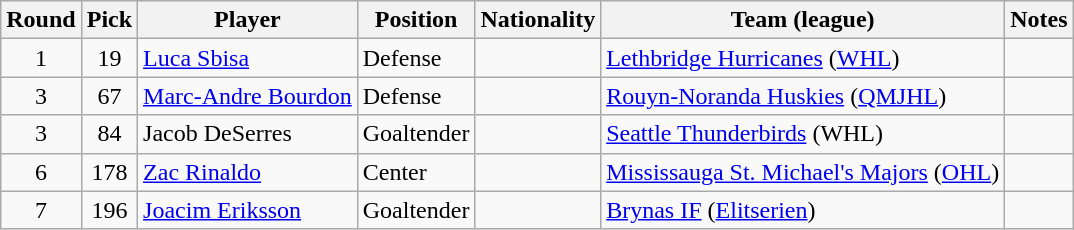<table class="wikitable">
<tr>
<th>Round</th>
<th>Pick</th>
<th>Player</th>
<th>Position</th>
<th>Nationality</th>
<th>Team (league)</th>
<th>Notes</th>
</tr>
<tr>
<td style="text-align:center">1</td>
<td style="text-align:center">19</td>
<td><a href='#'>Luca Sbisa</a></td>
<td>Defense</td>
<td></td>
<td><a href='#'>Lethbridge Hurricanes</a> (<a href='#'>WHL</a>)</td>
<td></td>
</tr>
<tr>
<td style="text-align:center">3</td>
<td style="text-align:center">67</td>
<td><a href='#'>Marc-Andre Bourdon</a></td>
<td>Defense</td>
<td></td>
<td><a href='#'>Rouyn-Noranda Huskies</a> (<a href='#'>QMJHL</a>)</td>
<td></td>
</tr>
<tr>
<td style="text-align:center">3</td>
<td style="text-align:center">84</td>
<td>Jacob DeSerres</td>
<td>Goaltender</td>
<td></td>
<td><a href='#'>Seattle Thunderbirds</a> (WHL)</td>
<td></td>
</tr>
<tr>
<td style="text-align:center">6</td>
<td style="text-align:center">178</td>
<td><a href='#'>Zac Rinaldo</a></td>
<td>Center</td>
<td></td>
<td><a href='#'>Mississauga St. Michael's Majors</a> (<a href='#'>OHL</a>)</td>
<td></td>
</tr>
<tr>
<td style="text-align:center">7</td>
<td style="text-align:center">196</td>
<td><a href='#'>Joacim Eriksson</a></td>
<td>Goaltender</td>
<td></td>
<td><a href='#'>Brynas IF</a> (<a href='#'>Elitserien</a>)</td>
<td></td>
</tr>
</table>
